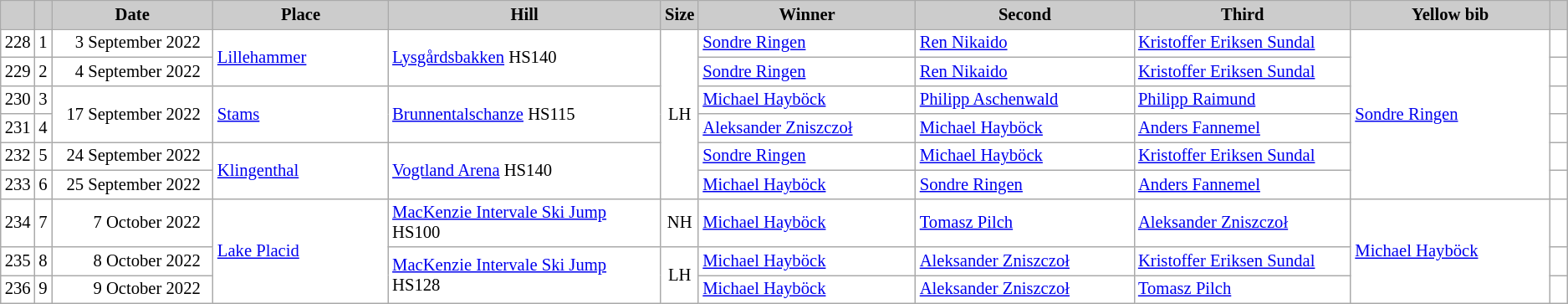<table class="wikitable plainrowheaders" style="background:#fff; font-size:86%; line-height:16px; border:grey solid 1px; border-collapse:collapse;">
<tr>
<th scope="col" style="background:#ccc; width=30 px;"></th>
<th scope="col" style="background:#ccc; width=45 px;"></th>
<th scope="col" style="background:#ccc; width:140px;">Date</th>
<th scope="col" style="background:#ccc; width:150px;">Place</th>
<th scope="col" style="background:#ccc; width:240px;">Hill</th>
<th scope="col" style="background:#ccc; width:20px;">Size</th>
<th scope="col" style="background:#ccc; width:195px;">Winner</th>
<th scope="col" style="background:#ccc; width:195px;">Second</th>
<th scope="col" style="background:#ccc; width:195px;">Third</th>
<th scope="col" style="background:#ccc; width:180px;">Yellow bib</th>
<th scope="col" style="background:#ccc; width:10px;"></th>
</tr>
<tr>
<td align="center">228</td>
<td align="center">1</td>
<td align="right">3 September 2022  </td>
<td rowspan=2> <a href='#'>Lillehammer</a></td>
<td rowspan=2><a href='#'>Lysgårdsbakken</a> HS140</td>
<td rowspan=6 align="center">LH</td>
<td> <a href='#'>Sondre Ringen</a></td>
<td> <a href='#'>Ren Nikaido</a></td>
<td> <a href='#'>Kristoffer Eriksen Sundal</a></td>
<td rowspan=6> <a href='#'>Sondre Ringen</a></td>
<td></td>
</tr>
<tr>
<td align="center">229</td>
<td align="center">2</td>
<td align="right">4 September 2022  </td>
<td> <a href='#'>Sondre Ringen</a></td>
<td> <a href='#'>Ren Nikaido</a></td>
<td> <a href='#'>Kristoffer Eriksen Sundal</a></td>
<td></td>
</tr>
<tr>
<td align="center">230</td>
<td align="center">3</td>
<td align="right" rowspan=2>17 September 2022  </td>
<td rowspan=2> <a href='#'>Stams</a></td>
<td rowspan=2><a href='#'>Brunnentalschanze</a> HS115</td>
<td> <a href='#'>Michael Hayböck</a></td>
<td> <a href='#'>Philipp Aschenwald</a></td>
<td> <a href='#'>Philipp Raimund</a></td>
<td></td>
</tr>
<tr>
<td align="center">231</td>
<td align="center">4</td>
<td> <a href='#'>Aleksander Zniszczoł</a></td>
<td> <a href='#'>Michael Hayböck</a></td>
<td> <a href='#'>Anders Fannemel</a></td>
<td></td>
</tr>
<tr>
<td align="center">232</td>
<td align="center">5</td>
<td align="right">24 September 2022  </td>
<td rowspan=2> <a href='#'>Klingenthal</a></td>
<td rowspan=2><a href='#'>Vogtland Arena</a> HS140</td>
<td> <a href='#'>Sondre Ringen</a></td>
<td> <a href='#'>Michael Hayböck</a></td>
<td> <a href='#'>Kristoffer Eriksen Sundal</a></td>
<td></td>
</tr>
<tr>
<td align="center">233</td>
<td align="center">6</td>
<td align="right">25 September 2022  </td>
<td> <a href='#'>Michael Hayböck</a></td>
<td> <a href='#'>Sondre Ringen</a></td>
<td> <a href='#'>Anders Fannemel</a></td>
<td></td>
</tr>
<tr>
<td align="center">234</td>
<td align="center">7</td>
<td align="right">7 October 2022  </td>
<td rowspan=3> <a href='#'>Lake Placid</a></td>
<td><a href='#'>MacKenzie Intervale Ski Jump</a> HS100</td>
<td align="center">NH</td>
<td> <a href='#'>Michael Hayböck</a></td>
<td> <a href='#'>Tomasz Pilch</a></td>
<td> <a href='#'>Aleksander Zniszczoł</a></td>
<td rowspan=3> <a href='#'>Michael Hayböck</a></td>
<td></td>
</tr>
<tr>
<td align="center">235</td>
<td align="center">8</td>
<td align="right">8 October 2022  </td>
<td rowspan=2><a href='#'>MacKenzie Intervale Ski Jump</a> HS128</td>
<td rowspan=2 align="center">LH</td>
<td> <a href='#'>Michael Hayböck</a></td>
<td> <a href='#'>Aleksander Zniszczoł</a></td>
<td> <a href='#'>Kristoffer Eriksen Sundal</a></td>
<td></td>
</tr>
<tr>
<td align="center">236</td>
<td align="center">9</td>
<td align="right">9 October 2022  </td>
<td> <a href='#'>Michael Hayböck</a></td>
<td> <a href='#'>Aleksander Zniszczoł</a></td>
<td> <a href='#'>Tomasz Pilch</a></td>
<td></td>
</tr>
</table>
